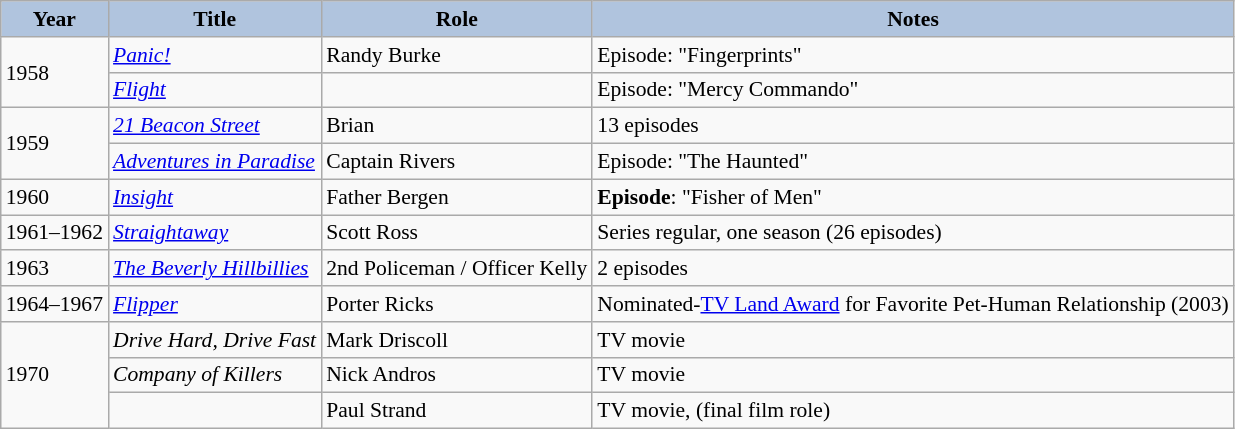<table class="wikitable" style="font-size:90%;">
<tr>
<th style="background:#B0C4DE;">Year</th>
<th style="background:#B0C4DE;">Title</th>
<th style="background:#B0C4DE;">Role</th>
<th style="background:#B0C4DE;">Notes</th>
</tr>
<tr>
<td rowspan="2">1958</td>
<td><em><a href='#'>Panic!</a></em></td>
<td>Randy Burke</td>
<td>Episode: "Fingerprints"</td>
</tr>
<tr>
<td><em><a href='#'>Flight</a></em></td>
<td></td>
<td>Episode: "Mercy Commando"</td>
</tr>
<tr>
<td rowspan="2">1959</td>
<td><em><a href='#'>21 Beacon Street</a></em></td>
<td>Brian</td>
<td>13 episodes</td>
</tr>
<tr>
<td><em><a href='#'>Adventures in Paradise</a></em></td>
<td>Captain Rivers</td>
<td>Episode: "The Haunted"</td>
</tr>
<tr>
<td>1960</td>
<td><em><a href='#'>Insight</a></em></td>
<td>Father Bergen</td>
<td><strong>Episode</strong>: "Fisher of Men"</td>
</tr>
<tr>
<td>1961–1962</td>
<td><em><a href='#'>Straightaway</a></em></td>
<td>Scott Ross</td>
<td>Series regular, one season (26 episodes)</td>
</tr>
<tr>
<td>1963</td>
<td><em><a href='#'>The Beverly Hillbillies</a></em></td>
<td>2nd Policeman / Officer Kelly</td>
<td>2 episodes</td>
</tr>
<tr>
<td>1964–1967</td>
<td><em><a href='#'>Flipper</a></em></td>
<td>Porter Ricks</td>
<td>Nominated-<a href='#'>TV Land Award</a> for Favorite Pet-Human Relationship (2003)</td>
</tr>
<tr>
<td rowspan="3">1970</td>
<td><em>Drive Hard, Drive Fast</em></td>
<td>Mark Driscoll</td>
<td>TV movie</td>
</tr>
<tr>
<td><em>Company of Killers</em></td>
<td>Nick Andros</td>
<td>TV movie</td>
</tr>
<tr>
<td><em></em></td>
<td>Paul Strand</td>
<td>TV movie, (final film role)</td>
</tr>
</table>
